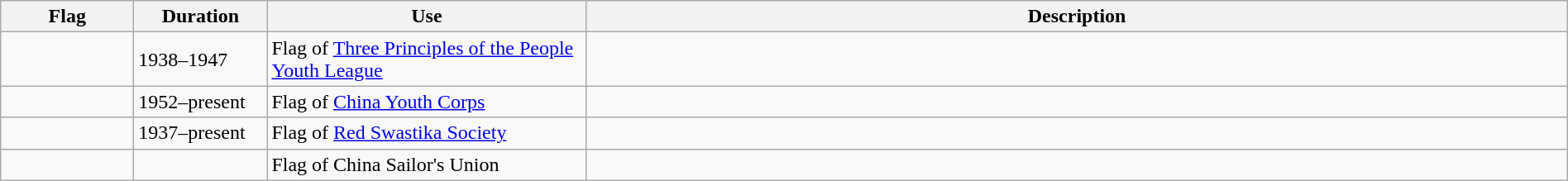<table class="wikitable" width="100%">
<tr>
<th style="width:100px;">Flag</th>
<th style="width:100px;">Duration</th>
<th style="width:250px;">Use</th>
<th style="min-width:250px">Description</th>
</tr>
<tr>
<td></td>
<td>1938–1947</td>
<td>Flag of <a href='#'>Three Principles of the People Youth League</a></td>
<td></td>
</tr>
<tr>
<td></td>
<td>1952–present</td>
<td>Flag of <a href='#'>China Youth Corps</a></td>
<td></td>
</tr>
<tr>
<td></td>
<td>1937–present</td>
<td>Flag of <a href='#'>Red Swastika Society</a></td>
<td></td>
</tr>
<tr>
<td></td>
<td></td>
<td>Flag of China Sailor's Union</td>
<td></td>
</tr>
</table>
